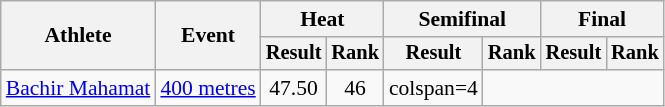<table class="wikitable" style="font-size:90%">
<tr>
<th rowspan="2">Athlete</th>
<th rowspan="2">Event</th>
<th colspan="2">Heat</th>
<th colspan="2">Semifinal</th>
<th colspan="2">Final</th>
</tr>
<tr style="font-size:95%">
<th>Result</th>
<th>Rank</th>
<th>Result</th>
<th>Rank</th>
<th>Result</th>
<th>Rank</th>
</tr>
<tr style=text-align:center>
<td style=text-align:left><a href='#'>Bachir Mahamat</a></td>
<td style=text-align:left><a href='#'>400 metres</a></td>
<td>47.50</td>
<td>46</td>
<td>colspan=4 </td>
</tr>
</table>
